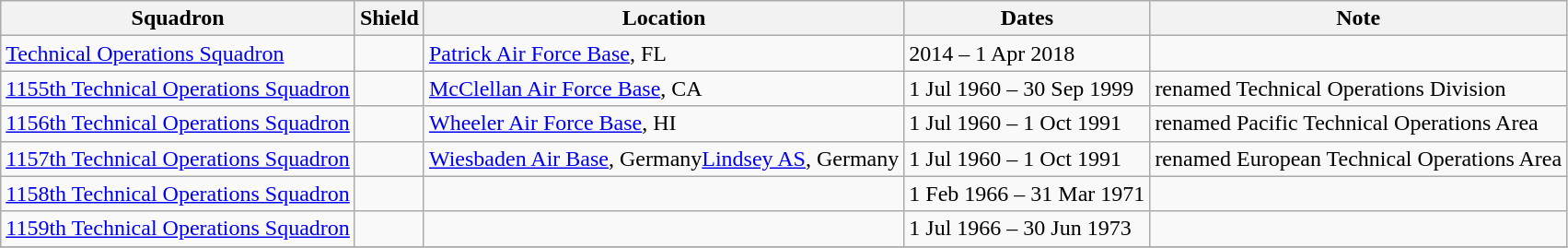<table class="wikitable">
<tr>
<th>Squadron</th>
<th>Shield</th>
<th>Location</th>
<th>Dates</th>
<th>Note</th>
</tr>
<tr>
<td><a href='#'>Technical Operations Squadron</a></td>
<td></td>
<td><a href='#'>Patrick Air Force Base</a>, FL</td>
<td>2014 – 1 Apr 2018</td>
<td></td>
</tr>
<tr>
<td><a href='#'>1155th Technical Operations Squadron</a></td>
<td></td>
<td><a href='#'>McClellan Air Force Base</a>, CA</td>
<td>1 Jul 1960 – 30 Sep 1999</td>
<td>renamed Technical Operations Division</td>
</tr>
<tr>
<td><a href='#'>1156th Technical Operations Squadron</a></td>
<td></td>
<td><a href='#'>Wheeler Air Force Base</a>, HI</td>
<td>1 Jul 1960 – 1 Oct 1991</td>
<td>renamed Pacific Technical Operations Area</td>
</tr>
<tr>
<td><a href='#'>1157th Technical Operations Squadron</a></td>
<td></td>
<td><a href='#'>Wiesbaden Air Base</a>, Germany<a href='#'>Lindsey AS</a>, Germany</td>
<td>1 Jul 1960 – 1 Oct 1991</td>
<td>renamed European Technical Operations Area</td>
</tr>
<tr>
<td><a href='#'>1158th Technical Operations Squadron</a></td>
<td></td>
<td></td>
<td>1 Feb 1966 – 31 Mar 1971</td>
<td></td>
</tr>
<tr>
<td><a href='#'>1159th Technical Operations Squadron</a></td>
<td></td>
<td></td>
<td>1 Jul 1966 – 30 Jun 1973</td>
<td></td>
</tr>
<tr>
</tr>
</table>
